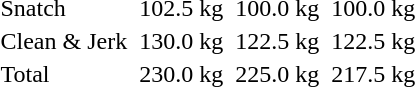<table>
<tr>
<td>Snatch</td>
<td></td>
<td>102.5 kg</td>
<td></td>
<td>100.0 kg</td>
<td></td>
<td>100.0 kg</td>
</tr>
<tr>
<td>Clean & Jerk</td>
<td></td>
<td>130.0 kg</td>
<td></td>
<td>122.5 kg</td>
<td></td>
<td>122.5 kg</td>
</tr>
<tr>
<td>Total</td>
<td></td>
<td>230.0 kg</td>
<td></td>
<td>225.0 kg</td>
<td></td>
<td>217.5 kg</td>
</tr>
</table>
